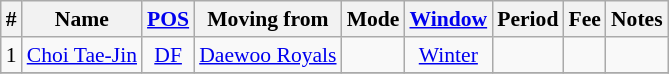<table class="wikitable sortable" style="text-align: center; font-size:90%;">
<tr>
<th>#</th>
<th>Name</th>
<th><a href='#'>POS</a></th>
<th>Moving from</th>
<th>Mode</th>
<th><a href='#'>Window</a></th>
<th>Period</th>
<th>Fee</th>
<th>Notes</th>
</tr>
<tr>
<td>1</td>
<td align=left> <a href='#'>Choi Tae-Jin</a></td>
<td><a href='#'>DF</a></td>
<td align=left> <a href='#'>Daewoo Royals</a></td>
<td></td>
<td><a href='#'>Winter</a></td>
<td></td>
<td></td>
<td></td>
</tr>
<tr>
</tr>
</table>
